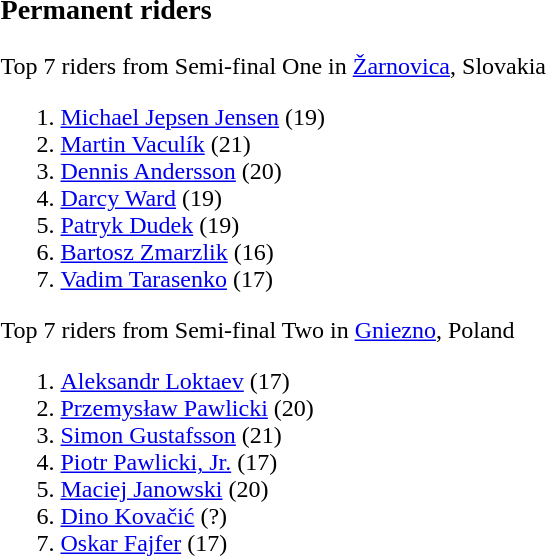<table width=100%>
<tr>
<td width=50% valign=top><br><h3>Permanent riders</h3>Top 7 riders from Semi-final One in <a href='#'>Žarnovica</a>, Slovakia<ol><li> <a href='#'>Michael Jepsen Jensen</a> (19)</li><li> <a href='#'>Martin Vaculík</a> (21)</li><li> <a href='#'>Dennis Andersson</a> (20)</li><li> <a href='#'>Darcy Ward</a> (19)</li><li> <a href='#'>Patryk Dudek</a> (19)</li><li> <a href='#'>Bartosz Zmarzlik</a> (16)</li><li> <a href='#'>Vadim Tarasenko</a> (17)</li></ol>Top 7 riders from Semi-final Two in <a href='#'>Gniezno</a>, Poland<ol><li> <a href='#'>Aleksandr Loktaev</a> (17)</li><li> <a href='#'>Przemysław Pawlicki</a> (20)</li><li> <a href='#'>Simon Gustafsson</a> (21)</li><li> <a href='#'>Piotr Pawlicki, Jr.</a> (17)</li><li> <a href='#'>Maciej Janowski</a> (20)</li><li> <a href='#'>Dino Kovačić</a> (?)</li><li> <a href='#'>Oskar Fajfer</a> (17)</li></ol></td>
</tr>
</table>
